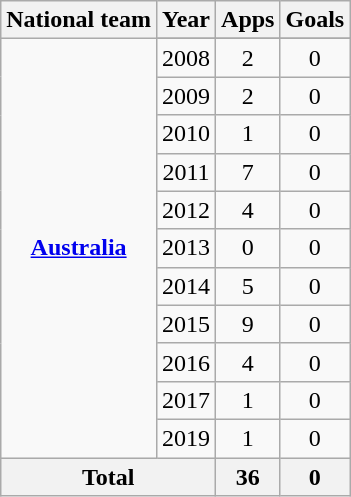<table class="wikitable" style="text-align: center">
<tr>
<th>National team</th>
<th>Year</th>
<th>Apps</th>
<th>Goals</th>
</tr>
<tr>
<td rowspan="12"><strong><a href='#'>Australia</a></strong></td>
</tr>
<tr>
<td>2008</td>
<td>2</td>
<td>0</td>
</tr>
<tr>
<td>2009</td>
<td>2</td>
<td>0</td>
</tr>
<tr>
<td>2010</td>
<td>1</td>
<td>0</td>
</tr>
<tr>
<td>2011</td>
<td>7</td>
<td>0</td>
</tr>
<tr>
<td>2012</td>
<td>4</td>
<td>0</td>
</tr>
<tr>
<td>2013</td>
<td>0</td>
<td>0</td>
</tr>
<tr>
<td>2014</td>
<td>5</td>
<td>0</td>
</tr>
<tr>
<td>2015</td>
<td>9</td>
<td>0</td>
</tr>
<tr>
<td>2016</td>
<td>4</td>
<td>0</td>
</tr>
<tr>
<td>2017</td>
<td>1</td>
<td>0</td>
</tr>
<tr>
<td>2019</td>
<td>1</td>
<td>0</td>
</tr>
<tr>
<th colspan="2">Total</th>
<th>36</th>
<th>0</th>
</tr>
</table>
